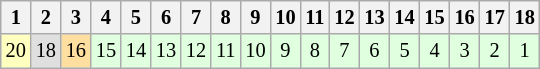<table class="wikitable" style="font-size: 85%;">
<tr>
<th>1</th>
<th>2</th>
<th>3</th>
<th>4</th>
<th>5</th>
<th>6</th>
<th>7</th>
<th>8</th>
<th>9</th>
<th>10</th>
<th>11</th>
<th>12</th>
<th>13</th>
<th>14</th>
<th>15</th>
<th>16</th>
<th>17</th>
<th>18</th>
</tr>
<tr align="center">
<td style="background:#FFFFBF;">20</td>
<td style="background:#DFDFDF;">18</td>
<td style="background:#FFDF9F;">16</td>
<td style="background:#DFFFDF;">15</td>
<td style="background:#DFFFDF;">14</td>
<td style="background:#DFFFDF;">13</td>
<td style="background:#DFFFDF;">12</td>
<td style="background:#DFFFDF;">11</td>
<td style="background:#DFFFDF;">10</td>
<td style="background:#DFFFDF;">9</td>
<td style="background:#DFFFDF;">8</td>
<td style="background:#DFFFDF;">7</td>
<td style="background:#DFFFDF;">6</td>
<td style="background:#DFFFDF;">5</td>
<td style="background:#DFFFDF;">4</td>
<td style="background:#DFFFDF;">3</td>
<td style="background:#DFFFDF;">2</td>
<td style="background:#DFFFDF;">1</td>
</tr>
</table>
